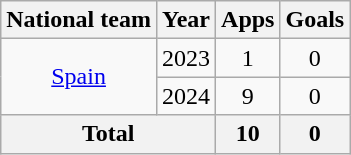<table class="wikitable" style="text-align:center">
<tr>
<th>National team</th>
<th>Year</th>
<th>Apps</th>
<th>Goals</th>
</tr>
<tr>
<td rowspan="2"><a href='#'>Spain</a></td>
<td>2023</td>
<td>1</td>
<td>0</td>
</tr>
<tr>
<td>2024</td>
<td>9</td>
<td>0</td>
</tr>
<tr>
<th colspan="2">Total</th>
<th>10</th>
<th>0</th>
</tr>
</table>
